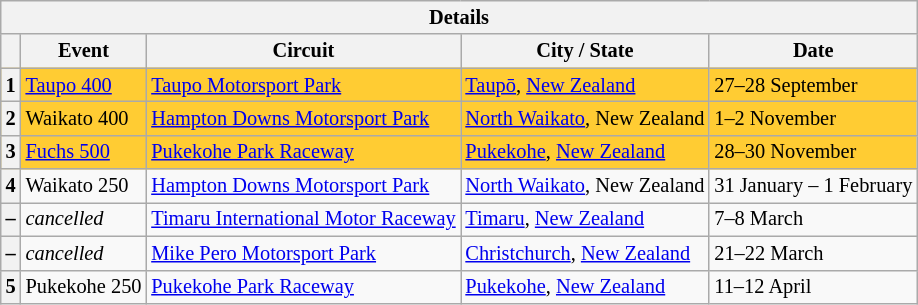<table class="wikitable" style="font-size: 85%">
<tr>
<th colspan="5">Details</th>
</tr>
<tr>
<th></th>
<th>Event</th>
<th>Circuit</th>
<th>City / State</th>
<th>Date</th>
</tr>
<tr style="background:#FFCC33;">
<th>1</th>
<td><a href='#'>Taupo 400</a></td>
<td><a href='#'>Taupo Motorsport Park</a></td>
<td><a href='#'>Taupō</a>, <a href='#'>New Zealand</a></td>
<td>27–28 September</td>
</tr>
<tr style="background:#FFCC33;">
<th>2</th>
<td>Waikato 400</td>
<td><a href='#'>Hampton Downs Motorsport Park</a></td>
<td><a href='#'>North Waikato</a>, New Zealand</td>
<td>1–2 November</td>
</tr>
<tr style="background:#FFCC33;">
<th>3</th>
<td><a href='#'>Fuchs 500</a></td>
<td><a href='#'>Pukekohe Park Raceway</a></td>
<td><a href='#'>Pukekohe</a>, <a href='#'>New Zealand</a></td>
<td>28–30 November</td>
</tr>
<tr>
<th>4</th>
<td>Waikato 250</td>
<td><a href='#'>Hampton Downs Motorsport Park</a></td>
<td><a href='#'>North Waikato</a>, New Zealand</td>
<td>31 January – 1 February</td>
</tr>
<tr>
<th>–</th>
<td><em>cancelled</em></td>
<td><a href='#'>Timaru International Motor Raceway</a></td>
<td><a href='#'>Timaru</a>, <a href='#'>New Zealand</a></td>
<td>7–8 March</td>
</tr>
<tr>
<th>–</th>
<td><em>cancelled</em></td>
<td><a href='#'>Mike Pero Motorsport Park</a></td>
<td><a href='#'>Christchurch</a>, <a href='#'>New Zealand</a></td>
<td>21–22 March</td>
</tr>
<tr>
<th>5</th>
<td>Pukekohe 250</td>
<td><a href='#'>Pukekohe Park Raceway</a></td>
<td><a href='#'>Pukekohe</a>, <a href='#'>New Zealand</a></td>
<td>11–12 April</td>
</tr>
</table>
